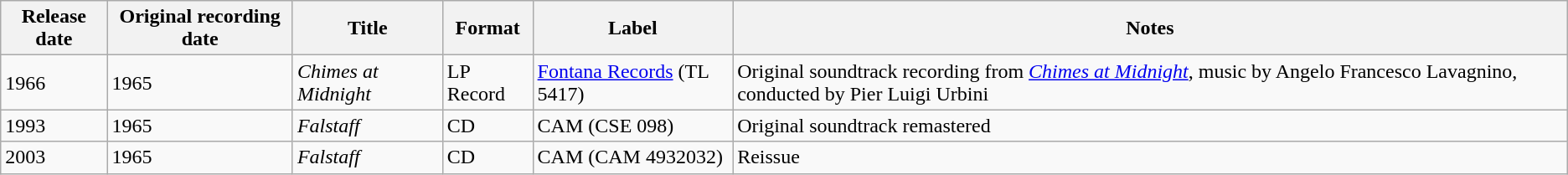<table class="wikitable sortable">
<tr>
<th>Release date</th>
<th class="unsortable">Original recording date</th>
<th>Title</th>
<th class="unsortable">Format</th>
<th>Label</th>
<th class="unsortable">Notes</th>
</tr>
<tr align="center">
<td align="left">1966</td>
<td align="left">1965</td>
<td align="left"><em>Chimes at Midnight</em></td>
<td align="left">LP Record</td>
<td align="left"><a href='#'>Fontana Records</a> (TL 5417)</td>
<td align="left">Original soundtrack recording from <em><a href='#'>Chimes at Midnight</a></em>, music by Angelo Francesco Lavagnino, conducted by Pier Luigi Urbini</td>
</tr>
<tr align="center">
<td align="left">1993</td>
<td align="left">1965</td>
<td align="left"><em>Falstaff</em></td>
<td align="left">CD</td>
<td align="left">CAM (CSE 098)</td>
<td align="left">Original soundtrack remastered</td>
</tr>
<tr align="center">
<td align="left">2003</td>
<td align="left">1965</td>
<td align="left"><em>Falstaff</em></td>
<td align="left">CD</td>
<td align="left">CAM (CAM 4932032)</td>
<td align="left">Reissue</td>
</tr>
</table>
